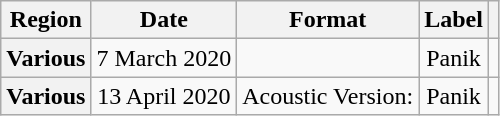<table class="wikitable sortable plainrowheaders" style="text-align:center">
<tr>
<th>Region</th>
<th>Date</th>
<th>Format</th>
<th>Label</th>
<th></th>
</tr>
<tr>
<th scope="row">Various</th>
<td>7 March 2020</td>
<td></td>
<td>Panik</td>
<td></td>
</tr>
<tr>
<th scope="row">Various</th>
<td>13 April 2020</td>
<td>Acoustic Version: </td>
<td>Panik</td>
<td></td>
</tr>
</table>
